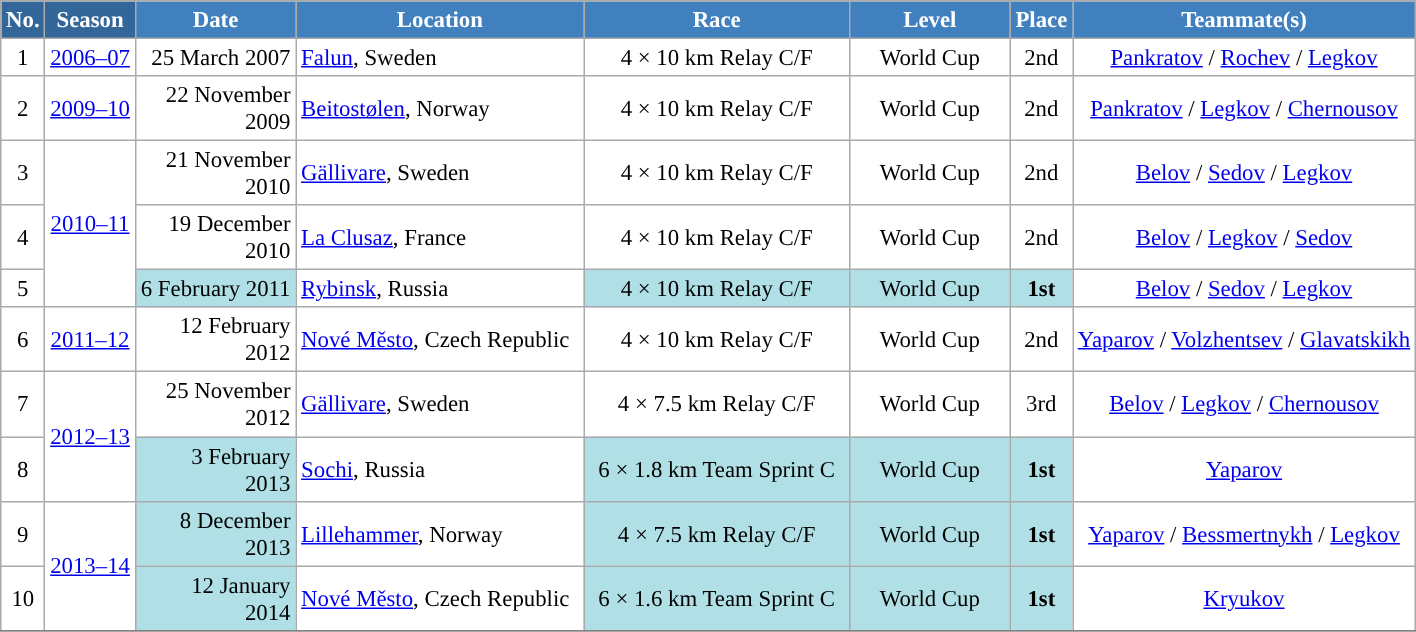<table class="wikitable sortable" style="font-size:95%; text-align:center; border:grey solid 1px; border-collapse:collapse; background:#ffffff;">
<tr style="background:#efefef;">
<th style="background-color:#369; color:white;">No.</th>
<th style="background-color:#369; color:white;">Season</th>
<th style="background-color:#4180be; color:white; width:100px;">Date</th>
<th style="background-color:#4180be; color:white; width:185px;">Location</th>
<th style="background-color:#4180be; color:white; width:170px;">Race</th>
<th style="background-color:#4180be; color:white; width:100px;">Level</th>
<th style="background-color:#4180be; color:white;">Place</th>
<th style="background-color:#4180be; color:white;">Teammate(s)</th>
</tr>
<tr>
<td align=center>1</td>
<td rowspan=1 align=center><a href='#'>2006–07</a></td>
<td align=right>25 March 2007</td>
<td align=left> <a href='#'>Falun</a>, Sweden</td>
<td>4 × 10 km Relay C/F</td>
<td>World Cup</td>
<td>2nd</td>
<td><a href='#'>Pankratov</a> / <a href='#'>Rochev</a> / <a href='#'>Legkov</a></td>
</tr>
<tr>
<td align=center>2</td>
<td rowspan=1 align=center><a href='#'>2009–10</a></td>
<td align=right>22 November 2009</td>
<td align=left> <a href='#'>Beitostølen</a>, Norway</td>
<td>4 × 10 km Relay C/F</td>
<td>World Cup</td>
<td>2nd</td>
<td><a href='#'>Pankratov</a> / <a href='#'>Legkov</a> / <a href='#'>Chernousov</a></td>
</tr>
<tr>
<td align=center>3</td>
<td rowspan=3 align=center><a href='#'>2010–11</a></td>
<td align=right>21 November 2010</td>
<td align=left> <a href='#'>Gällivare</a>, Sweden</td>
<td>4 × 10 km Relay C/F</td>
<td>World Cup</td>
<td>2nd</td>
<td><a href='#'>Belov</a> / <a href='#'>Sedov</a> / <a href='#'>Legkov</a></td>
</tr>
<tr>
<td align=center>4</td>
<td align=right>19 December 2010</td>
<td align=left> <a href='#'>La Clusaz</a>, France</td>
<td>4 × 10 km Relay C/F</td>
<td>World Cup</td>
<td>2nd</td>
<td><a href='#'>Belov</a> / <a href='#'>Legkov</a> / <a href='#'>Sedov</a></td>
</tr>
<tr>
<td align=center>5</td>
<td bgcolor="#BOEOE6" align=right>6 February 2011</td>
<td align=left> <a href='#'>Rybinsk</a>, Russia</td>
<td bgcolor="#BOEOE6">4 × 10 km Relay C/F</td>
<td bgcolor="#BOEOE6">World Cup</td>
<td bgcolor="#BOEOE6"><strong>1st</strong></td>
<td><a href='#'>Belov</a> / <a href='#'>Sedov</a> / <a href='#'>Legkov</a></td>
</tr>
<tr>
<td align=center>6</td>
<td rowspan=1 align=center><a href='#'>2011–12</a></td>
<td align=right>12 February 2012</td>
<td align=left> <a href='#'>Nové Město</a>, Czech Republic</td>
<td>4 × 10 km Relay C/F</td>
<td>World Cup</td>
<td>2nd</td>
<td><a href='#'>Yaparov</a> / <a href='#'>Volzhentsev</a> / <a href='#'>Glavatskikh</a></td>
</tr>
<tr>
<td align=center>7</td>
<td rowspan=2 align=center><a href='#'>2012–13</a></td>
<td align=right>25 November 2012</td>
<td align=left> <a href='#'>Gällivare</a>, Sweden</td>
<td>4 × 7.5 km Relay C/F</td>
<td>World Cup</td>
<td>3rd</td>
<td><a href='#'>Belov</a> / <a href='#'>Legkov</a> / <a href='#'>Chernousov</a></td>
</tr>
<tr>
<td align=center>8</td>
<td bgcolor="#BOEOE6" align=right>3 February 2013</td>
<td align=left> <a href='#'>Sochi</a>, Russia</td>
<td bgcolor="#BOEOE6">6 × 1.8 km Team Sprint C</td>
<td bgcolor="#BOEOE6">World Cup</td>
<td bgcolor="#BOEOE6"><strong>1st</strong></td>
<td><a href='#'>Yaparov</a></td>
</tr>
<tr>
<td align=center>9</td>
<td rowspan=2 align=center><a href='#'>2013–14</a></td>
<td bgcolor="#BOEOE6" align=right>8 December 2013</td>
<td align=left> <a href='#'>Lillehammer</a>, Norway</td>
<td bgcolor="#BOEOE6">4 × 7.5 km Relay C/F</td>
<td bgcolor="#BOEOE6">World Cup</td>
<td bgcolor="#BOEOE6"><strong>1st</strong></td>
<td><a href='#'>Yaparov</a> / <a href='#'>Bessmertnykh</a> / <a href='#'>Legkov</a></td>
</tr>
<tr>
<td align=center>10</td>
<td bgcolor="#BOEOE6" align=right>12 January 2014</td>
<td align=left> <a href='#'>Nové Město</a>, Czech Republic</td>
<td bgcolor="#BOEOE6">6 × 1.6 km Team Sprint C</td>
<td bgcolor="#BOEOE6">World Cup</td>
<td bgcolor="#BOEOE6"><strong>1st</strong></td>
<td><a href='#'>Kryukov</a></td>
</tr>
<tr>
</tr>
</table>
